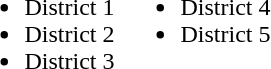<table border="0">
<tr>
<td valign="top"><br><ul><li>District 1</li><li>District 2</li><li>District 3</li></ul></td>
<td valign="top"><br><ul><li>District 4</li><li>District 5</li></ul></td>
</tr>
</table>
